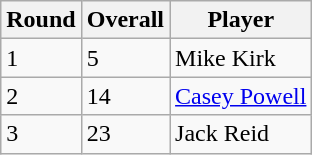<table class="wikitable">
<tr>
<th>Round</th>
<th>Overall</th>
<th>Player</th>
</tr>
<tr>
<td>1</td>
<td>5</td>
<td>Mike Kirk</td>
</tr>
<tr>
<td>2</td>
<td>14</td>
<td><a href='#'>Casey Powell</a></td>
</tr>
<tr>
<td>3</td>
<td>23</td>
<td>Jack Reid</td>
</tr>
</table>
